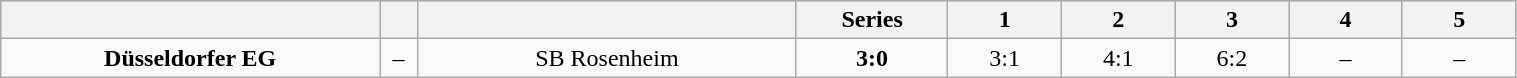<table class="wikitable" width="80%">
<tr style="background-color:#c0c0c0;">
<th style="width:25%;"></th>
<th style="width:2.5%;"></th>
<th style="width:25%;"></th>
<th style="width:10%;">Series</th>
<th style="width:7.5%;">1</th>
<th style="width:7.5%;">2</th>
<th style="width:7.5%;">3</th>
<th style="width:7.5%;">4</th>
<th style="width:7.5%;">5</th>
</tr>
<tr align="center">
<td><strong>Düsseldorfer EG</strong></td>
<td>–</td>
<td>SB Rosenheim</td>
<td><strong>3:0</strong></td>
<td>3:1</td>
<td>4:1</td>
<td>6:2</td>
<td>–</td>
<td>–</td>
</tr>
</table>
